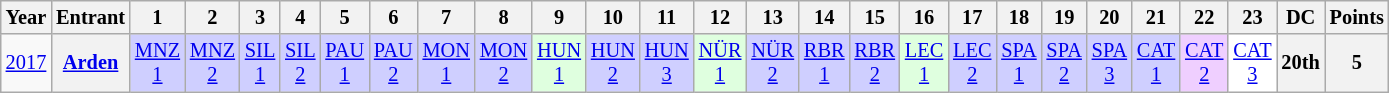<table class="wikitable" style="text-align:center; font-size:85%">
<tr>
<th>Year</th>
<th>Entrant</th>
<th>1</th>
<th>2</th>
<th>3</th>
<th>4</th>
<th>5</th>
<th>6</th>
<th>7</th>
<th>8</th>
<th>9</th>
<th>10</th>
<th>11</th>
<th>12</th>
<th>13</th>
<th>14</th>
<th>15</th>
<th>16</th>
<th>17</th>
<th>18</th>
<th>19</th>
<th>20</th>
<th>21</th>
<th>22</th>
<th>23</th>
<th>DC</th>
<th>Points</th>
</tr>
<tr>
<td><a href='#'>2017</a></td>
<th nowrap><a href='#'>Arden</a></th>
<td style=background:#CFCFFF><a href='#'>MNZ<br>1</a><br></td>
<td style=background:#CFCFFF><a href='#'>MNZ<br>2</a><br></td>
<td style=background:#CFCFFF><a href='#'>SIL<br>1</a><br></td>
<td style=background:#CFCFFF><a href='#'>SIL<br>2</a><br></td>
<td style=background:#CFCFFF><a href='#'>PAU<br>1</a><br></td>
<td style=background:#CFCFFF><a href='#'>PAU<br>2</a><br></td>
<td style=background:#CFCFFF><a href='#'>MON<br>1</a><br></td>
<td style=background:#CFCFFF><a href='#'>MON<br>2</a><br></td>
<td style=background:#DFFFDF><a href='#'>HUN<br>1</a><br></td>
<td style=background:#CFCFFF><a href='#'>HUN<br>2</a><br></td>
<td style=background:#CFCFFF><a href='#'>HUN<br>3</a><br></td>
<td style=background:#DFFFDF><a href='#'>NÜR<br>1</a><br></td>
<td style=background:#CFCFFF><a href='#'>NÜR<br>2</a><br></td>
<td style=background:#CFCFFF><a href='#'>RBR<br>1</a><br></td>
<td style=background:#CFCFFF><a href='#'>RBR<br>2</a><br></td>
<td style=background:#DFFFDF><a href='#'>LEC<br>1</a><br></td>
<td style=background:#CFCFFF><a href='#'>LEC<br>2</a><br></td>
<td style=background:#CFCFFF><a href='#'>SPA<br>1</a><br></td>
<td style=background:#CFCFFF><a href='#'>SPA<br>2</a><br></td>
<td style=background:#CFCFFF><a href='#'>SPA<br>3</a><br></td>
<td style=background:#CFCFFF><a href='#'>CAT<br>1</a><br></td>
<td style=background:#EFCFFF><a href='#'>CAT<br>2</a><br></td>
<td style=background:#FFFFFF><a href='#'>CAT<br>3</a><br></td>
<th>20th</th>
<th>5</th>
</tr>
</table>
